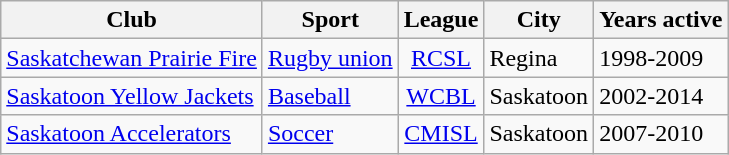<table class="wikitable sortable">
<tr>
<th>Club</th>
<th>Sport</th>
<th>League</th>
<th>City</th>
<th>Years active</th>
</tr>
<tr>
<td><a href='#'>Saskatchewan Prairie Fire</a></td>
<td><a href='#'>Rugby union</a></td>
<td align="center"><a href='#'>RCSL</a></td>
<td>Regina</td>
<td>1998-2009</td>
</tr>
<tr>
<td><a href='#'>Saskatoon Yellow Jackets</a></td>
<td><a href='#'>Baseball</a></td>
<td align="center"><a href='#'>WCBL</a></td>
<td>Saskatoon</td>
<td>2002-2014</td>
</tr>
<tr>
<td><a href='#'>Saskatoon Accelerators</a></td>
<td><a href='#'>Soccer</a></td>
<td align="center"><a href='#'>CMISL</a></td>
<td>Saskatoon</td>
<td>2007-2010</td>
</tr>
</table>
